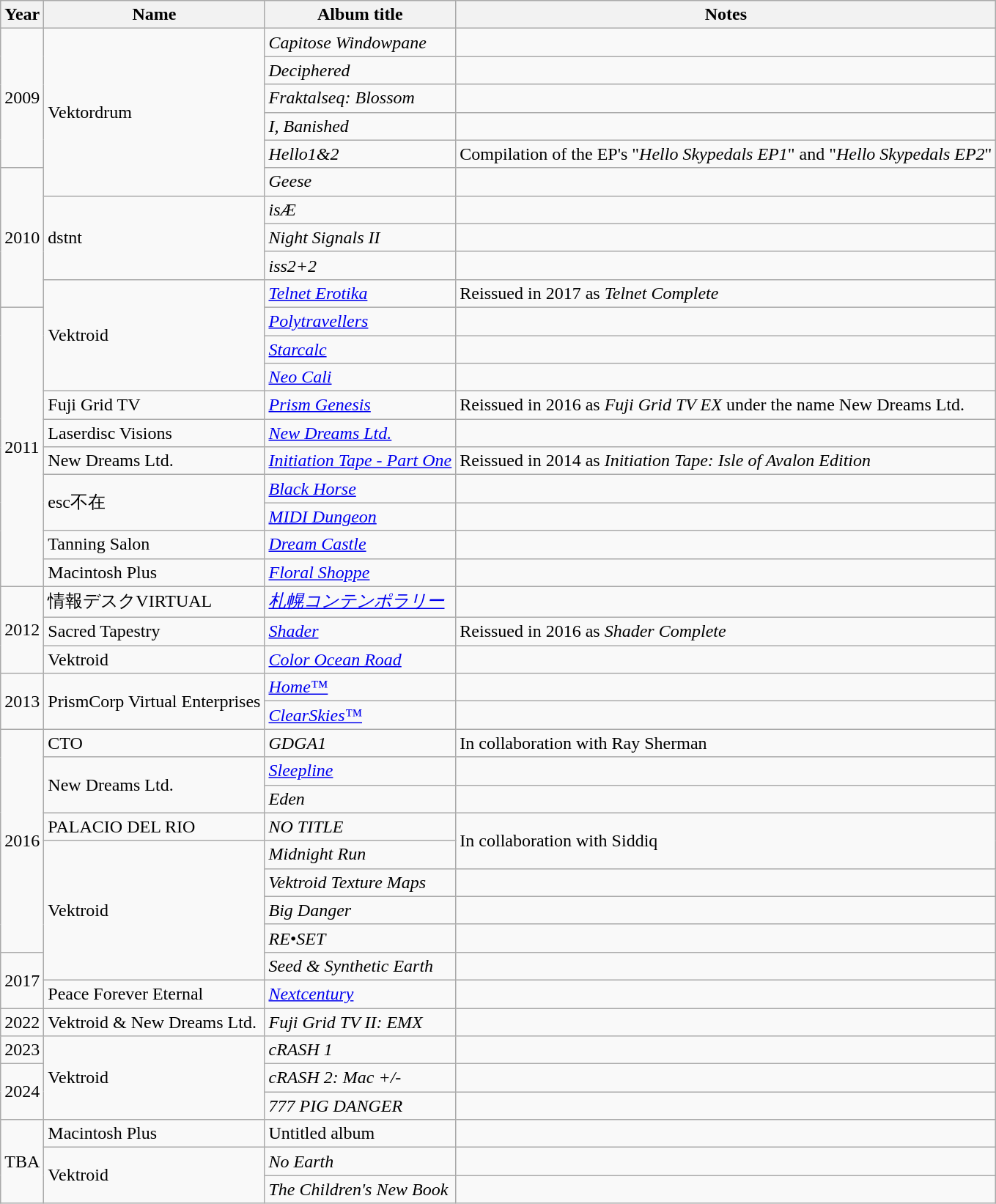<table class="wikitable sortable">
<tr>
<th>Year</th>
<th>Name</th>
<th>Album title</th>
<th>Notes</th>
</tr>
<tr>
<td rowspan="5">2009</td>
<td rowspan="6">Vektordrum</td>
<td><em>Capitose Windowpane</em></td>
<td></td>
</tr>
<tr>
<td><em>Deciphered</em></td>
<td></td>
</tr>
<tr>
<td><em>Fraktalseq: Blossom</em></td>
<td></td>
</tr>
<tr>
<td><em>I, Banished</em></td>
<td></td>
</tr>
<tr>
<td><em>Hello1&2</em></td>
<td>Compilation of the EP's "<em>Hello Skypedals EP1</em>" and "<em>Hello Skypedals EP2</em>"</td>
</tr>
<tr>
<td rowspan="5">2010</td>
<td><em>Geese</em></td>
<td></td>
</tr>
<tr>
<td rowspan="3">dstnt</td>
<td><em>isÆ</em></td>
<td></td>
</tr>
<tr>
<td><em>Night Signals II</em></td>
<td></td>
</tr>
<tr>
<td><em>iss2+2</em></td>
<td></td>
</tr>
<tr>
<td rowspan="4">Vektroid</td>
<td><em><a href='#'>Telnet Erotika</a></em></td>
<td>Reissued in 2017 as <em>Telnet Complete</em></td>
</tr>
<tr>
<td rowspan="10">2011</td>
<td><em><a href='#'>Polytravellers</a></em></td>
<td></td>
</tr>
<tr>
<td><em><a href='#'>Starcalc</a></em></td>
<td></td>
</tr>
<tr>
<td><em><a href='#'>Neo Cali</a></em></td>
<td></td>
</tr>
<tr>
<td>Fuji Grid TV</td>
<td><em><a href='#'>Prism Genesis</a></em></td>
<td>Reissued in 2016 as <em>Fuji Grid TV EX</em> under the name New Dreams Ltd.</td>
</tr>
<tr>
<td>Laserdisc Visions</td>
<td><em><a href='#'>New Dreams Ltd.</a></em></td>
<td></td>
</tr>
<tr>
<td>New Dreams Ltd.</td>
<td><em><a href='#'>Initiation Tape - Part One</a></em></td>
<td>Reissued in 2014 as <em>Initiation Tape: Isle of Avalon Edition</em></td>
</tr>
<tr>
<td rowspan="2">esc不在</td>
<td><em><a href='#'>Black Horse</a></em></td>
<td></td>
</tr>
<tr>
<td><em><a href='#'>MIDI Dungeon</a></em></td>
<td></td>
</tr>
<tr>
<td>Tanning Salon</td>
<td><em><a href='#'>Dream Castle</a></em></td>
<td></td>
</tr>
<tr>
<td>Macintosh Plus</td>
<td><em><a href='#'>Floral Shoppe</a></em></td>
<td></td>
</tr>
<tr>
<td rowspan="3">2012</td>
<td>情報デスクVIRTUAL</td>
<td><em><a href='#'>札幌コンテンポラリー</a></em></td>
<td></td>
</tr>
<tr>
<td>Sacred Tapestry</td>
<td><em><a href='#'>Shader</a></em></td>
<td>Reissued in 2016 as <em>Shader Complete</em></td>
</tr>
<tr>
<td>Vektroid</td>
<td><em><a href='#'>Color Ocean Road</a></em></td>
<td></td>
</tr>
<tr>
<td rowspan="2">2013</td>
<td rowspan="2">PrismCorp Virtual Enterprises</td>
<td><em><a href='#'>Home™</a></em></td>
<td></td>
</tr>
<tr>
<td><em><a href='#'>ClearSkies™</a></em></td>
<td></td>
</tr>
<tr>
<td rowspan="8">2016</td>
<td>CTO</td>
<td><em>GDGA1</em></td>
<td>In collaboration with Ray Sherman</td>
</tr>
<tr>
<td rowspan="2">New Dreams Ltd.</td>
<td><em><a href='#'>Sleepline</a></em></td>
<td></td>
</tr>
<tr>
<td><em>Eden</em></td>
<td></td>
</tr>
<tr>
<td>PALACIO DEL RIO</td>
<td><em>NO TITLE</em></td>
<td rowspan="2">In collaboration with Siddiq</td>
</tr>
<tr>
<td rowspan="5">Vektroid</td>
<td><em>Midnight Run</em></td>
</tr>
<tr>
<td><em>Vektroid Texture Maps</em></td>
<td></td>
</tr>
<tr>
<td><em>Big Danger</em></td>
<td></td>
</tr>
<tr>
<td><em>RE•SET</em></td>
<td></td>
</tr>
<tr>
<td rowspan="2">2017</td>
<td><em>Seed & Synthetic Earth</em></td>
<td></td>
</tr>
<tr>
<td>Peace Forever Eternal</td>
<td><em><a href='#'>Nextcentury</a></em></td>
<td></td>
</tr>
<tr>
<td>2022</td>
<td>Vektroid & New Dreams Ltd.</td>
<td><em>Fuji Grid TV II: EMX</em></td>
<td></td>
</tr>
<tr>
<td>2023</td>
<td rowspan="3">Vektroid</td>
<td><em>cRASH 1</em></td>
</tr>
<tr>
<td rowspan="2">2024</td>
<td><em>cRASH 2: Mac +/-</em></td>
<td></td>
</tr>
<tr>
<td><em>777 PIG DANGER</em></td>
<td></td>
</tr>
<tr>
<td rowspan="3">TBA</td>
<td>Macintosh Plus</td>
<td>Untitled album</td>
<td></td>
</tr>
<tr>
<td rowspan="2">Vektroid</td>
<td><em>No Earth</em></td>
<td></td>
</tr>
<tr>
<td><em>The Children's New Book</em></td>
<td></td>
</tr>
</table>
